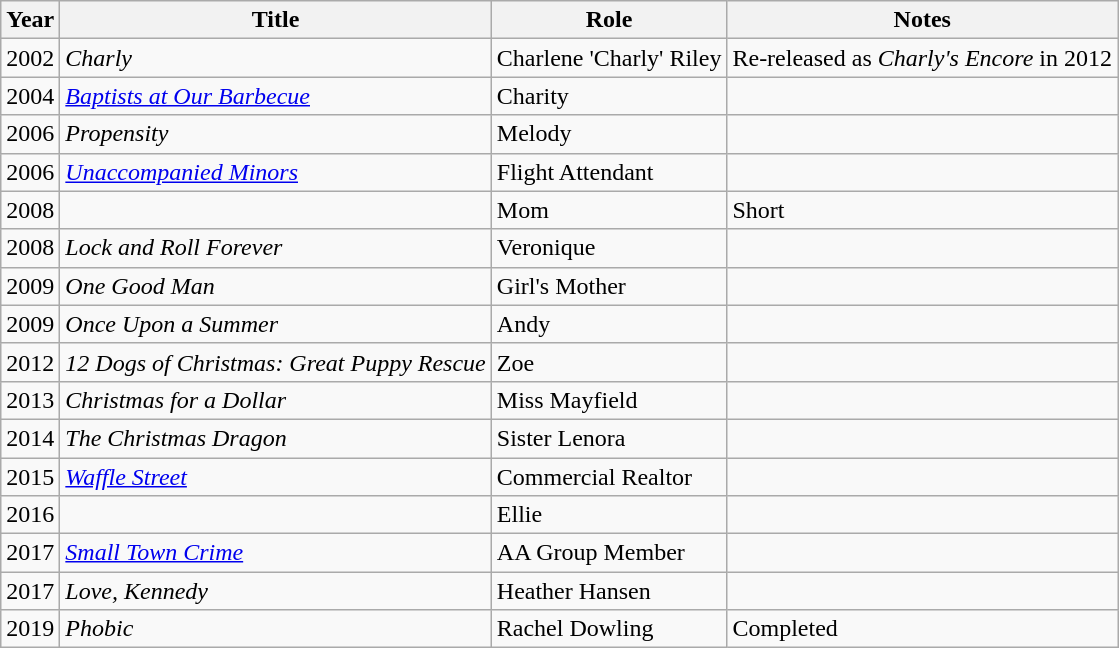<table class="wikitable sortable">
<tr>
<th>Year</th>
<th>Title</th>
<th>Role</th>
<th class="unsortable">Notes</th>
</tr>
<tr>
<td>2002</td>
<td><em>Charly</em></td>
<td>Charlene 'Charly' Riley</td>
<td>Re-released as <em>Charly's Encore</em> in 2012</td>
</tr>
<tr>
<td>2004</td>
<td><em><a href='#'>Baptists at Our Barbecue</a></em></td>
<td>Charity</td>
<td></td>
</tr>
<tr>
<td>2006</td>
<td><em>Propensity</em></td>
<td>Melody</td>
<td></td>
</tr>
<tr>
<td>2006</td>
<td><em><a href='#'>Unaccompanied Minors</a></em></td>
<td>Flight Attendant</td>
<td></td>
</tr>
<tr>
<td>2008</td>
<td><em></em></td>
<td>Mom</td>
<td>Short</td>
</tr>
<tr>
<td>2008</td>
<td><em>Lock and Roll Forever</em></td>
<td>Veronique</td>
<td></td>
</tr>
<tr>
<td>2009</td>
<td><em>One Good Man</em></td>
<td>Girl's Mother</td>
<td></td>
</tr>
<tr>
<td>2009</td>
<td><em>Once Upon a Summer</em></td>
<td>Andy</td>
<td></td>
</tr>
<tr>
<td>2012</td>
<td><em>12 Dogs of Christmas: Great Puppy Rescue</em></td>
<td>Zoe</td>
<td></td>
</tr>
<tr>
<td>2013</td>
<td><em>Christmas for a Dollar</em></td>
<td>Miss Mayfield</td>
<td></td>
</tr>
<tr>
<td>2014</td>
<td><em>The Christmas Dragon</em></td>
<td>Sister Lenora</td>
<td></td>
</tr>
<tr>
<td>2015</td>
<td><em><a href='#'>Waffle Street</a></em></td>
<td>Commercial Realtor</td>
<td></td>
</tr>
<tr>
<td>2016</td>
<td><em></em></td>
<td>Ellie</td>
<td></td>
</tr>
<tr>
<td>2017</td>
<td><em><a href='#'>Small Town Crime</a></em></td>
<td>AA Group Member</td>
<td></td>
</tr>
<tr>
<td>2017</td>
<td><em>Love, Kennedy</em></td>
<td>Heather Hansen</td>
<td></td>
</tr>
<tr>
<td>2019</td>
<td><em>Phobic</em></td>
<td>Rachel Dowling</td>
<td>Completed</td>
</tr>
</table>
